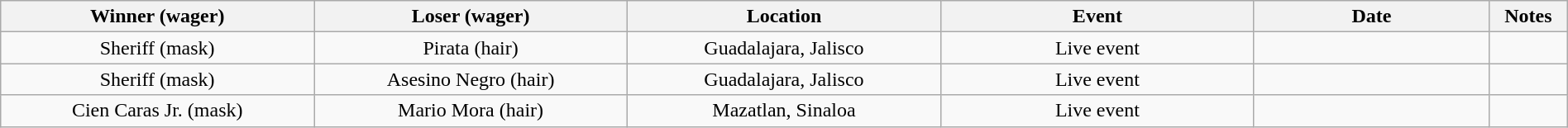<table class="wikitable sortable" width=100%  style="text-align: center">
<tr>
<th width=20% scope="col">Winner (wager)</th>
<th width=20% scope="col">Loser (wager)</th>
<th width=20% scope="col">Location</th>
<th width=20% scope="col">Event</th>
<th width=15% scope="col">Date</th>
<th class="unsortable" width=5% scope="col">Notes</th>
</tr>
<tr>
<td>Sheriff (mask)</td>
<td>Pirata (hair)</td>
<td>Guadalajara, Jalisco</td>
<td>Live event</td>
<td></td>
<td> </td>
</tr>
<tr>
<td>Sheriff (mask)</td>
<td>Asesino Negro (hair)</td>
<td>Guadalajara, Jalisco</td>
<td>Live event</td>
<td></td>
<td> </td>
</tr>
<tr>
<td>Cien Caras Jr. (mask)</td>
<td>Mario Mora (hair)</td>
<td>Mazatlan, Sinaloa</td>
<td>Live event</td>
<td></td>
<td> </td>
</tr>
</table>
